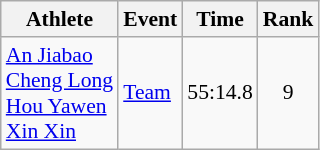<table class=wikitable style="font-size:90%;">
<tr>
<th>Athlete</th>
<th>Event</th>
<th>Time</th>
<th>Rank</th>
</tr>
<tr align=center>
<td align=left><a href='#'>An Jiabao</a><br><a href='#'>Cheng Long</a><br><a href='#'>Hou Yawen</a><br><a href='#'>Xin Xin</a></td>
<td align=left><a href='#'>Team</a></td>
<td>55:14.8</td>
<td>9</td>
</tr>
</table>
